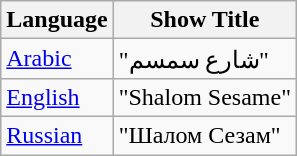<table class="wikitable sortable plainrowheaders" id=>
<tr>
<th scope="col">Language</th>
<th scope="col">Show Title</th>
</tr>
<tr>
<td><a href='#'>Arabic</a></td>
<td>"شارع سمسم"</td>
</tr>
<tr>
<td><a href='#'>English</a></td>
<td>"Shalom Sesame"</td>
</tr>
<tr>
<td><a href='#'>Russian</a></td>
<td>"Шалом Сезам"</td>
</tr>
</table>
